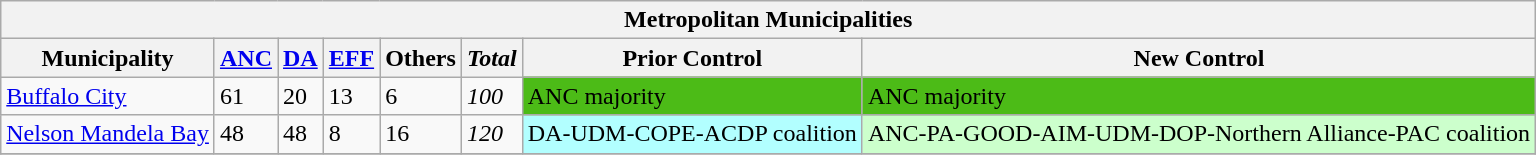<table class="wikitable">
<tr>
<th colspan="8">Metropolitan Municipalities</th>
</tr>
<tr>
<th>Municipality</th>
<th><a href='#'>ANC</a></th>
<th><a href='#'>DA</a></th>
<th><a href='#'>EFF</a></th>
<th>Others</th>
<th><em>Total</em></th>
<th>Prior Control</th>
<th>New Control</th>
</tr>
<tr>
<td><a href='#'>Buffalo City</a></td>
<td>61</td>
<td>20</td>
<td>13</td>
<td>6</td>
<td><em>100</em></td>
<td style="background:#4CBB17;">ANC majority</td>
<td style="background:#4CBB17;">ANC majority</td>
</tr>
<tr>
<td><a href='#'>Nelson Mandela Bay</a></td>
<td>48</td>
<td>48</td>
<td>8</td>
<td>16</td>
<td><em>120</em></td>
<td style="background:#B2FFFF;">DA-UDM-COPE-ACDP coalition</td>
<td style="background:#cfc;">ANC-PA-GOOD-AIM-UDM-DOP-Northern Alliance-PAC coalition</td>
</tr>
<tr>
</tr>
</table>
